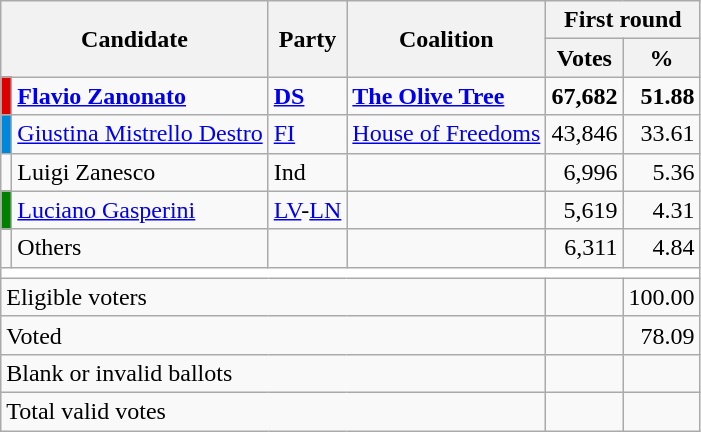<table class="wikitable centre">
<tr>
<th scope="col" rowspan=2 colspan=2>Candidate</th>
<th scope="col" rowspan=2 colspan=1>Party</th>
<th scope="col" rowspan=2 colspan=1>Coalition</th>
<th scope="col" colspan=2>First round</th>
</tr>
<tr>
<th scope="col">Votes</th>
<th scope="col">%</th>
</tr>
<tr>
<td bgcolor="#dd0000"></td>
<td><strong><a href='#'>Flavio Zanonato</a></strong></td>
<td><strong><a href='#'>DS</a></strong></td>
<td><strong><a href='#'>The Olive Tree</a></strong></td>
<td style="text-align: right"><strong>67,682</strong></td>
<td style="text-align: right"><strong>51.88</strong></td>
</tr>
<tr>
<td bgcolor="#0087DC"></td>
<td><a href='#'>Giustina Mistrello Destro</a></td>
<td><a href='#'>FI</a></td>
<td><a href='#'>House of Freedoms</a></td>
<td style="text-align: right">43,846</td>
<td style="text-align: right">33.61</td>
</tr>
<tr>
<td bgcolor=""></td>
<td>Luigi Zanesco</td>
<td>Ind</td>
<td></td>
<td style="text-align: right">6,996</td>
<td style="text-align: right">5.36</td>
</tr>
<tr>
<td bgcolor="#008000"></td>
<td><a href='#'>Luciano Gasperini</a></td>
<td><a href='#'>LV</a>-<a href='#'>LN</a></td>
<td></td>
<td style="text-align: right">5,619</td>
<td style="text-align: right">4.31</td>
</tr>
<tr>
<td bgcolor=""></td>
<td>Others</td>
<td></td>
<td></td>
<td style="text-align: right">6,311</td>
<td style="text-align: right">4.84</td>
</tr>
<tr bgcolor=white>
<td colspan=6></td>
</tr>
<tr>
<td colspan=4>Eligible voters</td>
<td style="text-align: right"></td>
<td style="text-align: right">100.00</td>
</tr>
<tr>
<td colspan=4>Voted</td>
<td style="text-align: right"></td>
<td style="text-align: right">78.09</td>
</tr>
<tr>
<td colspan=4>Blank or invalid ballots</td>
<td style="text-align: right"></td>
<td style="text-align: right"></td>
</tr>
<tr>
<td colspan=4>Total valid votes</td>
<td style="text-align: right"></td>
<td style="text-align: right"></td>
</tr>
</table>
